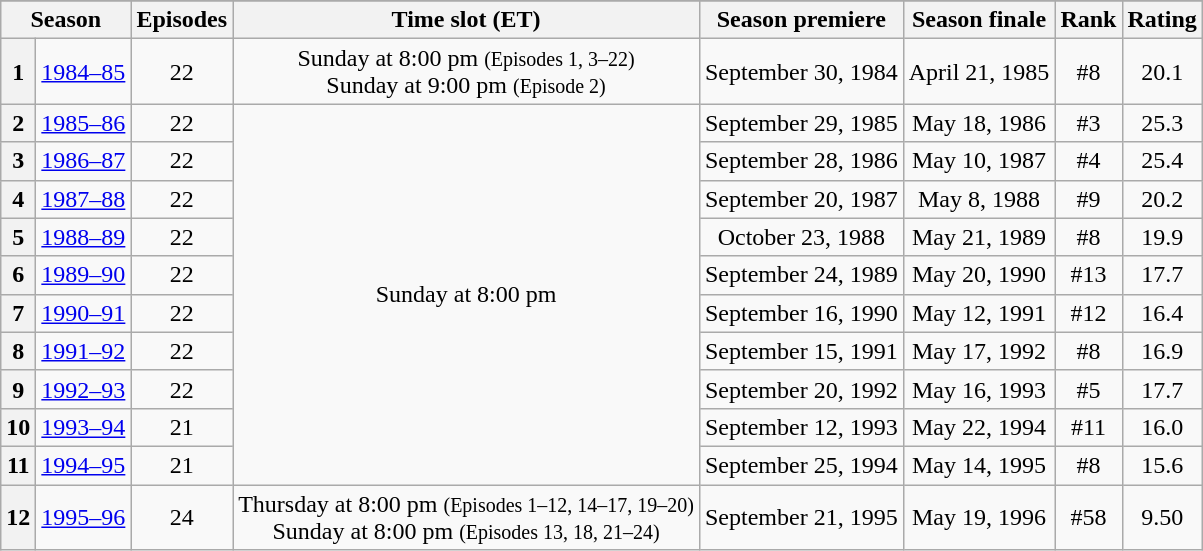<table style="text-align:center;" class="wikitable">
<tr>
</tr>
<tr>
<th scope= "col" colspan="2">Season</th>
<th scope= "col">Episodes</th>
<th scope= "col">Time slot (ET)</th>
<th scope= "col">Season premiere</th>
<th scope= "col">Season finale</th>
<th scope= "col">Rank</th>
<th scope= "col">Rating</th>
</tr>
<tr>
<th scope= "row">1</th>
<td><a href='#'>1984–85</a></td>
<td>22</td>
<td>Sunday at 8:00 pm <small>(Episodes 1, 3–22)</small><br>Sunday at 9:00 pm <small>(Episode 2)</small></td>
<td>September 30, 1984</td>
<td>April 21, 1985</td>
<td style="text-align:center">#8</td>
<td style="text-align:center">20.1</td>
</tr>
<tr>
<th scope= "row">2</th>
<td><a href='#'>1985–86</a></td>
<td>22</td>
<td rowspan="10">Sunday at 8:00 pm</td>
<td>September 29, 1985</td>
<td>May 18, 1986</td>
<td style="text-align:center">#3</td>
<td style="text-align:center">25.3</td>
</tr>
<tr>
<th scope= "row">3</th>
<td><a href='#'>1986–87</a></td>
<td>22</td>
<td>September 28, 1986</td>
<td>May 10, 1987</td>
<td style="text-align:center">#4</td>
<td style="text-align:center">25.4</td>
</tr>
<tr>
<th scope= "row">4</th>
<td><a href='#'>1987–88</a></td>
<td>22</td>
<td>September 20, 1987</td>
<td>May 8, 1988</td>
<td style="text-align:center">#9</td>
<td style="text-align:center">20.2</td>
</tr>
<tr>
<th scope= "row">5</th>
<td><a href='#'>1988–89</a></td>
<td>22</td>
<td>October 23, 1988</td>
<td>May 21, 1989</td>
<td style="text-align:center">#8</td>
<td style="text-align:center">19.9</td>
</tr>
<tr>
<th scope= "row">6</th>
<td><a href='#'>1989–90</a></td>
<td>22</td>
<td>September 24, 1989</td>
<td>May 20, 1990</td>
<td style="text-align:center">#13</td>
<td style="text-align:center">17.7</td>
</tr>
<tr>
<th scope= "row">7</th>
<td><a href='#'>1990–91</a></td>
<td>22</td>
<td>September 16, 1990</td>
<td>May 12, 1991</td>
<td style="text-align:center">#12</td>
<td style="text-align:center">16.4</td>
</tr>
<tr>
<th scope= "row">8</th>
<td><a href='#'>1991–92</a></td>
<td>22</td>
<td>September 15, 1991</td>
<td>May 17, 1992</td>
<td style="text-align:center">#8</td>
<td style="text-align:center">16.9</td>
</tr>
<tr>
<th scope= "row">9</th>
<td><a href='#'>1992–93</a></td>
<td>22</td>
<td>September 20, 1992</td>
<td>May 16, 1993</td>
<td style="text-align:center">#5</td>
<td style="text-align:center">17.7</td>
</tr>
<tr>
<th scope= "row">10</th>
<td><a href='#'>1993–94</a></td>
<td>21</td>
<td>September 12, 1993</td>
<td>May 22, 1994</td>
<td style="text-align:center">#11</td>
<td style="text-align:center">16.0</td>
</tr>
<tr>
<th scope= "row">11</th>
<td><a href='#'>1994–95</a></td>
<td>21</td>
<td>September 25, 1994</td>
<td>May 14, 1995</td>
<td style="text-align:center">#8</td>
<td style="text-align:center">15.6</td>
</tr>
<tr>
<th scope= "row">12</th>
<td><a href='#'>1995–96</a></td>
<td>24</td>
<td>Thursday at 8:00 pm <small>(Episodes 1–12, 14–17, 19–20)</small><br>Sunday at 8:00 pm <small>(Episodes 13, 18, 21–24)</small></td>
<td>September 21, 1995</td>
<td>May 19, 1996</td>
<td style="text-align:center">#58</td>
<td style="text-align:center">9.50</td>
</tr>
</table>
